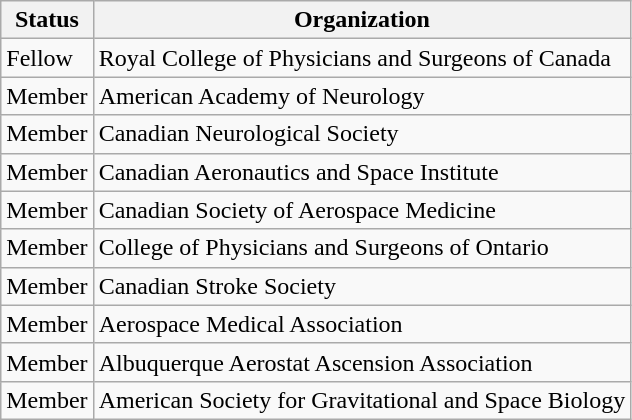<table class="wikitable">
<tr>
<th>Status</th>
<th>Organization</th>
</tr>
<tr>
<td>Fellow</td>
<td>Royal College of Physicians and Surgeons of Canada</td>
</tr>
<tr>
<td>Member</td>
<td>American Academy of Neurology</td>
</tr>
<tr>
<td>Member</td>
<td>Canadian Neurological Society</td>
</tr>
<tr>
<td>Member</td>
<td>Canadian Aeronautics and Space Institute</td>
</tr>
<tr>
<td>Member</td>
<td>Canadian Society of Aerospace Medicine</td>
</tr>
<tr>
<td>Member</td>
<td>College of Physicians and Surgeons of Ontario</td>
</tr>
<tr>
<td>Member</td>
<td>Canadian Stroke Society</td>
</tr>
<tr>
<td>Member</td>
<td>Aerospace Medical Association</td>
</tr>
<tr>
<td>Member</td>
<td>Albuquerque Aerostat Ascension Association</td>
</tr>
<tr>
<td>Member</td>
<td>American Society for Gravitational and Space Biology</td>
</tr>
</table>
